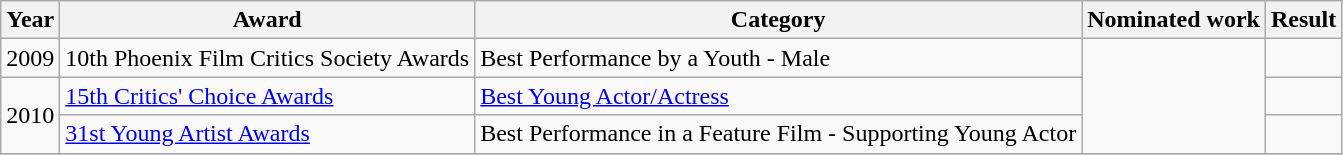<table class="wikitable">
<tr>
<th>Year</th>
<th>Award</th>
<th>Category</th>
<th>Nominated work</th>
<th>Result</th>
</tr>
<tr>
<td>2009</td>
<td>10th Phoenix Film Critics Society Awards</td>
<td>Best Performance by a Youth - Male</td>
<td rowspan="3"></td>
<td></td>
</tr>
<tr>
<td rowspan="2">2010</td>
<td><a href='#'>15th Critics' Choice Awards</a></td>
<td><a href='#'>Best Young Actor/Actress</a></td>
<td></td>
</tr>
<tr>
<td><a href='#'>31st Young Artist Awards</a></td>
<td>Best Performance in a Feature Film - Supporting Young Actor</td>
<td></td>
</tr>
<tr>
</tr>
</table>
